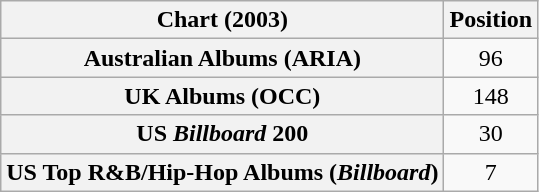<table class="wikitable plainrowheaders sortable">
<tr>
<th scope="col">Chart (2003)</th>
<th scope="col">Position</th>
</tr>
<tr>
<th scope="row">Australian Albums (ARIA)</th>
<td style="text-align:center;">96</td>
</tr>
<tr>
<th scope="row">UK Albums (OCC)</th>
<td style="text-align:center;">148</td>
</tr>
<tr>
<th scope="row">US <em>Billboard</em> 200</th>
<td style="text-align:center;">30</td>
</tr>
<tr>
<th scope="row">US Top R&B/Hip-Hop Albums (<em>Billboard</em>)</th>
<td style="text-align:center;">7</td>
</tr>
</table>
